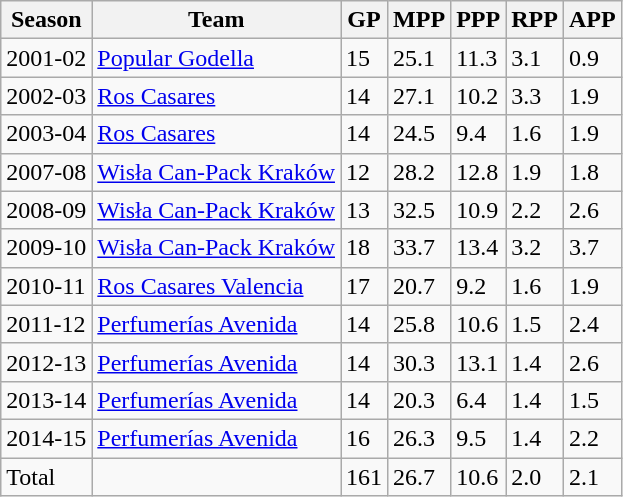<table class="wikitable">
<tr>
<th>Season</th>
<th>Team</th>
<th>GP</th>
<th>MPP</th>
<th>PPP</th>
<th>RPP</th>
<th>APP</th>
</tr>
<tr>
<td>2001-02</td>
<td> <a href='#'>Popular Godella</a></td>
<td>15</td>
<td>25.1</td>
<td>11.3</td>
<td>3.1</td>
<td>0.9</td>
</tr>
<tr>
<td>2002-03</td>
<td> <a href='#'>Ros Casares</a></td>
<td>14</td>
<td>27.1</td>
<td>10.2</td>
<td>3.3</td>
<td>1.9</td>
</tr>
<tr>
<td>2003-04</td>
<td> <a href='#'>Ros Casares</a></td>
<td>14</td>
<td>24.5</td>
<td>9.4</td>
<td>1.6</td>
<td>1.9</td>
</tr>
<tr>
<td>2007-08</td>
<td> <a href='#'>Wisła Can-Pack Kraków</a></td>
<td>12</td>
<td>28.2</td>
<td>12.8</td>
<td>1.9</td>
<td>1.8</td>
</tr>
<tr>
<td>2008-09</td>
<td> <a href='#'>Wisła Can-Pack Kraków</a></td>
<td>13</td>
<td>32.5</td>
<td>10.9</td>
<td>2.2</td>
<td>2.6</td>
</tr>
<tr>
<td>2009-10</td>
<td> <a href='#'>Wisła Can-Pack Kraków</a></td>
<td>18</td>
<td>33.7</td>
<td>13.4</td>
<td>3.2</td>
<td>3.7</td>
</tr>
<tr>
<td>2010-11</td>
<td> <a href='#'>Ros Casares Valencia</a></td>
<td>17</td>
<td>20.7</td>
<td>9.2</td>
<td>1.6</td>
<td>1.9</td>
</tr>
<tr>
<td>2011-12</td>
<td> <a href='#'>Perfumerías Avenida</a></td>
<td>14</td>
<td>25.8</td>
<td>10.6</td>
<td>1.5</td>
<td>2.4</td>
</tr>
<tr>
<td>2012-13</td>
<td> <a href='#'>Perfumerías Avenida</a></td>
<td>14</td>
<td>30.3</td>
<td>13.1</td>
<td>1.4</td>
<td>2.6</td>
</tr>
<tr>
<td>2013-14</td>
<td> <a href='#'>Perfumerías Avenida</a></td>
<td>14</td>
<td>20.3</td>
<td>6.4</td>
<td>1.4</td>
<td>1.5</td>
</tr>
<tr>
<td>2014-15</td>
<td> <a href='#'>Perfumerías Avenida</a></td>
<td>16</td>
<td>26.3</td>
<td>9.5</td>
<td>1.4</td>
<td>2.2</td>
</tr>
<tr>
<td>Total</td>
<td></td>
<td>161</td>
<td>26.7</td>
<td>10.6</td>
<td>2.0</td>
<td>2.1</td>
</tr>
</table>
